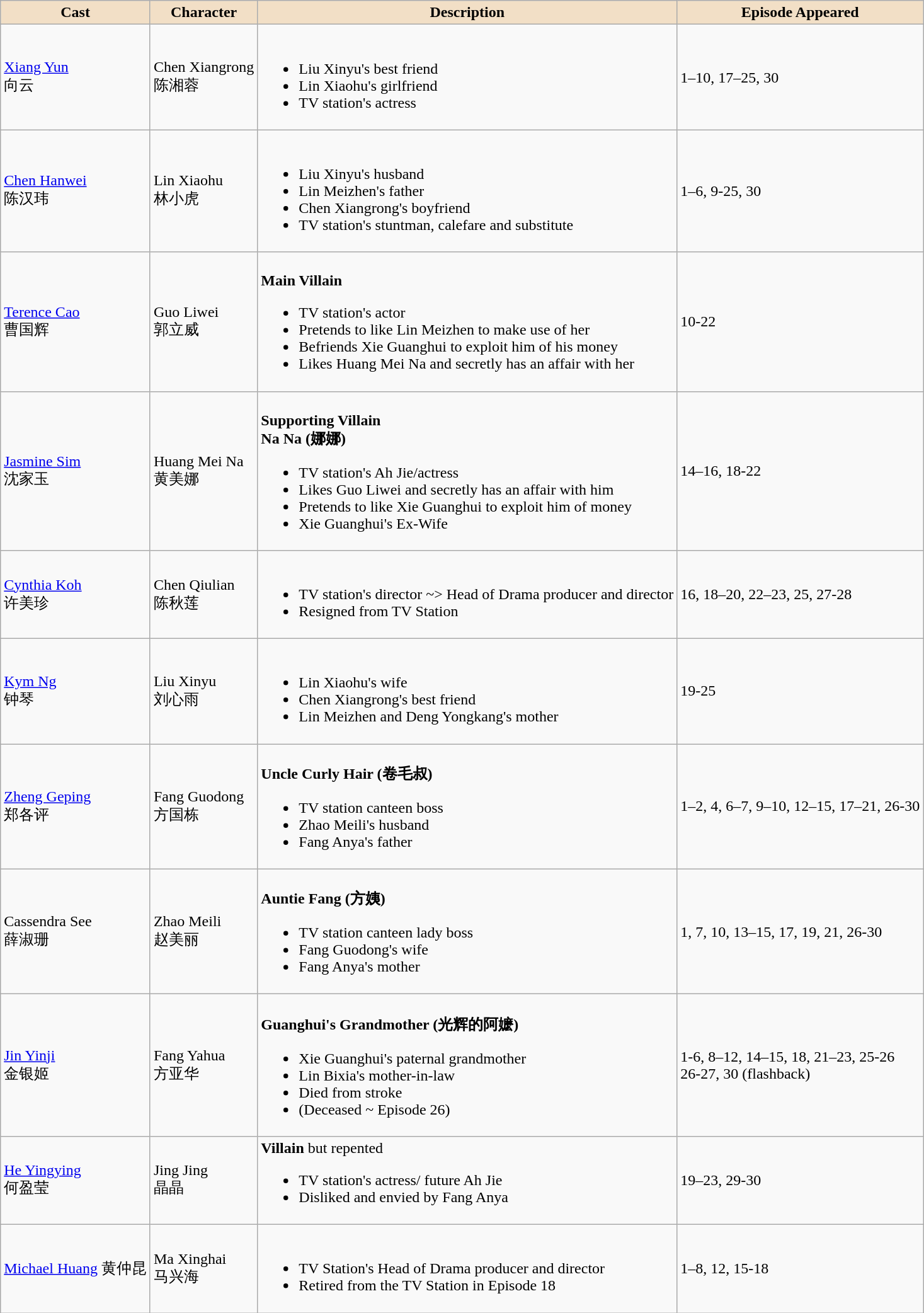<table class="wikitable">
<tr>
<th style="background:#f2dfc6">Cast</th>
<th style="background:#f2dfc6">Character</th>
<th style="background:#f2dfc6">Description</th>
<th style="background:#f2dfc6">Episode Appeared</th>
</tr>
<tr>
<td><a href='#'>Xiang Yun</a> <br> 向云</td>
<td>Chen Xiangrong <br> 陈湘蓉</td>
<td><br><ul><li>Liu Xinyu's best friend</li><li>Lin Xiaohu's girlfriend</li><li>TV station's actress</li></ul></td>
<td>1–10, 17–25, 30</td>
</tr>
<tr>
<td><a href='#'>Chen Hanwei</a> <br> 陈汉玮</td>
<td>Lin Xiaohu <br> 林小虎</td>
<td><br><ul><li>Liu Xinyu's husband</li><li>Lin Meizhen's father</li><li>Chen Xiangrong's boyfriend</li><li>TV station's stuntman, calefare and substitute</li></ul></td>
<td>1–6, 9-25, 30</td>
</tr>
<tr>
<td><a href='#'>Terence Cao</a> <br> 曹国辉</td>
<td>Guo Liwei <br> 郭立威</td>
<td><br><strong>Main Villain</strong><ul><li>TV station's actor</li><li>Pretends to like Lin Meizhen to make use of her</li><li>Befriends Xie Guanghui to exploit him of his money</li><li>Likes Huang Mei Na and secretly has an affair with her</li></ul></td>
<td>10-22</td>
</tr>
<tr>
<td><a href='#'>Jasmine Sim</a> <br> 沈家玉</td>
<td>Huang Mei Na <br> 黄美娜</td>
<td><br><strong>Supporting Villain</strong> <br>
<strong>Na Na (娜娜) </strong><ul><li>TV station's Ah Jie/actress</li><li>Likes Guo Liwei and secretly has an affair with him</li><li>Pretends to like Xie Guanghui to exploit him of money</li><li>Xie Guanghui's Ex-Wife</li></ul></td>
<td>14–16, 18-22</td>
</tr>
<tr>
<td><a href='#'>Cynthia Koh</a> <br> 许美珍</td>
<td>Chen Qiulian <br> 陈秋莲</td>
<td><br><ul><li>TV station's director ~> Head of Drama producer and director</li><li>Resigned from TV Station</li></ul></td>
<td>16, 18–20, 22–23, 25, 27-28</td>
</tr>
<tr>
<td><a href='#'>Kym Ng</a> <br> 钟琴</td>
<td>Liu Xinyu <br> 刘心雨</td>
<td><br><ul><li>Lin Xiaohu's wife</li><li>Chen Xiangrong's best friend</li><li>Lin Meizhen and Deng Yongkang's mother</li></ul></td>
<td>19-25</td>
</tr>
<tr>
<td><a href='#'>Zheng Geping</a> <br> 郑各评</td>
<td>Fang Guodong <br>方国栋</td>
<td><br><strong>Uncle Curly Hair (卷毛叔)</strong><ul><li>TV station canteen boss</li><li>Zhao Meili's husband</li><li>Fang Anya's father</li></ul></td>
<td>1–2, 4, 6–7, 9–10, 12–15, 17–21, 26-30</td>
</tr>
<tr>
<td>Cassendra See <br> 薛淑珊</td>
<td>Zhao Meili <br> 赵美丽</td>
<td><br><strong>Auntie Fang (方姨)</strong><ul><li>TV station canteen lady boss</li><li>Fang Guodong's wife</li><li>Fang Anya's mother</li></ul></td>
<td>1, 7, 10, 13–15, 17, 19, 21, 26-30</td>
</tr>
<tr>
<td><a href='#'>Jin Yinji</a> <br> 金银姬</td>
<td>Fang Yahua <br> 方亚华</td>
<td><br><strong>Guanghui's Grandmother (光辉的阿嬷)</strong><ul><li>Xie Guanghui's paternal grandmother</li><li>Lin Bixia's mother-in-law</li><li>Died from stroke</li><li>(Deceased ~ Episode 26)</li></ul></td>
<td>1-6, 8–12, 14–15, 18, 21–23, 25-26 <br>26-27, 30 (flashback)</td>
</tr>
<tr>
<td><a href='#'>He Yingying</a> <br> 何盈莹</td>
<td>Jing Jing <br> 晶晶</td>
<td><strong>Villain</strong> but repented<br><ul><li>TV station's actress/ future Ah Jie</li><li>Disliked and envied by Fang Anya</li></ul></td>
<td>19–23, 29-30</td>
</tr>
<tr>
<td><a href='#'>Michael Huang</a> 黄仲昆</td>
<td>Ma Xinghai <br> 马兴海</td>
<td><br><ul><li>TV Station's Head of Drama producer and director</li><li>Retired from the TV Station in Episode 18</li></ul></td>
<td>1–8, 12, 15-18</td>
</tr>
</table>
